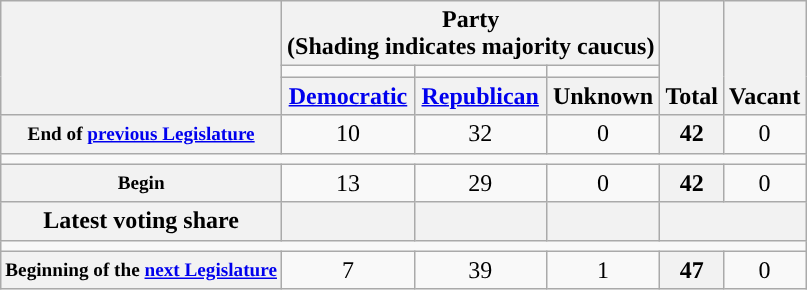<table class=wikitable style="text-align:center">
<tr style="vertical-align:bottom;">
<th rowspan=3></th>
<th colspan=3>Party <div>(Shading indicates majority caucus)</div></th>
<th rowspan=3>Total</th>
<th rowspan=3>Vacant</th>
</tr>
<tr style="height:5px">
<td style="background-color:"></td>
<td style="background-color:"></td>
<td style="background-color:"></td>
</tr>
<tr>
<th><a href='#'>Democratic</a></th>
<th><a href='#'>Republican</a></th>
<th>Unknown</th>
</tr>
<tr>
<th style="white-space:nowrap; font-size:80%;">End of <a href='#'>previous Legislature</a></th>
<td>10</td>
<td>32</td>
<td>0</td>
<th>42</th>
<td>0</td>
</tr>
<tr>
<td colspan=6></td>
</tr>
<tr>
<th style="font-size:80%">Begin</th>
<td>13</td>
<td>29</td>
<td>0</td>
<th>42</th>
<td>0</td>
</tr>
<tr>
<th>Latest voting share</th>
<th></th>
<th></th>
<th></th>
<th colspan=2></th>
</tr>
<tr>
<td colspan=6></td>
</tr>
<tr>
<th style="white-space:nowrap; font-size:80%;">Beginning of the <a href='#'>next Legislature</a></th>
<td>7</td>
<td>39</td>
<td>1</td>
<th>47</th>
<td>0</td>
</tr>
</table>
